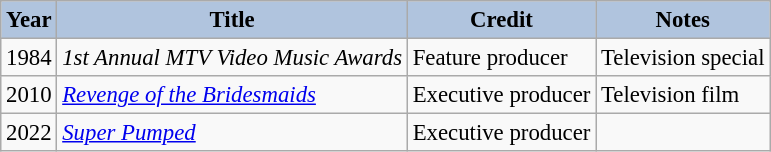<table class="wikitable" style="font-size:95%;">
<tr>
<th style="background:#B0C4DE;">Year</th>
<th style="background:#B0C4DE;">Title</th>
<th style="background:#B0C4DE;">Credit</th>
<th style="background:#B0C4DE;">Notes</th>
</tr>
<tr>
<td>1984</td>
<td><em>1st Annual MTV Video Music Awards</em></td>
<td>Feature producer</td>
<td>Television special</td>
</tr>
<tr>
<td>2010</td>
<td><em><a href='#'>Revenge of the Bridesmaids</a></em></td>
<td>Executive producer</td>
<td>Television film</td>
</tr>
<tr>
<td>2022</td>
<td><em><a href='#'>Super Pumped</a></em></td>
<td>Executive producer</td>
<td></td>
</tr>
</table>
